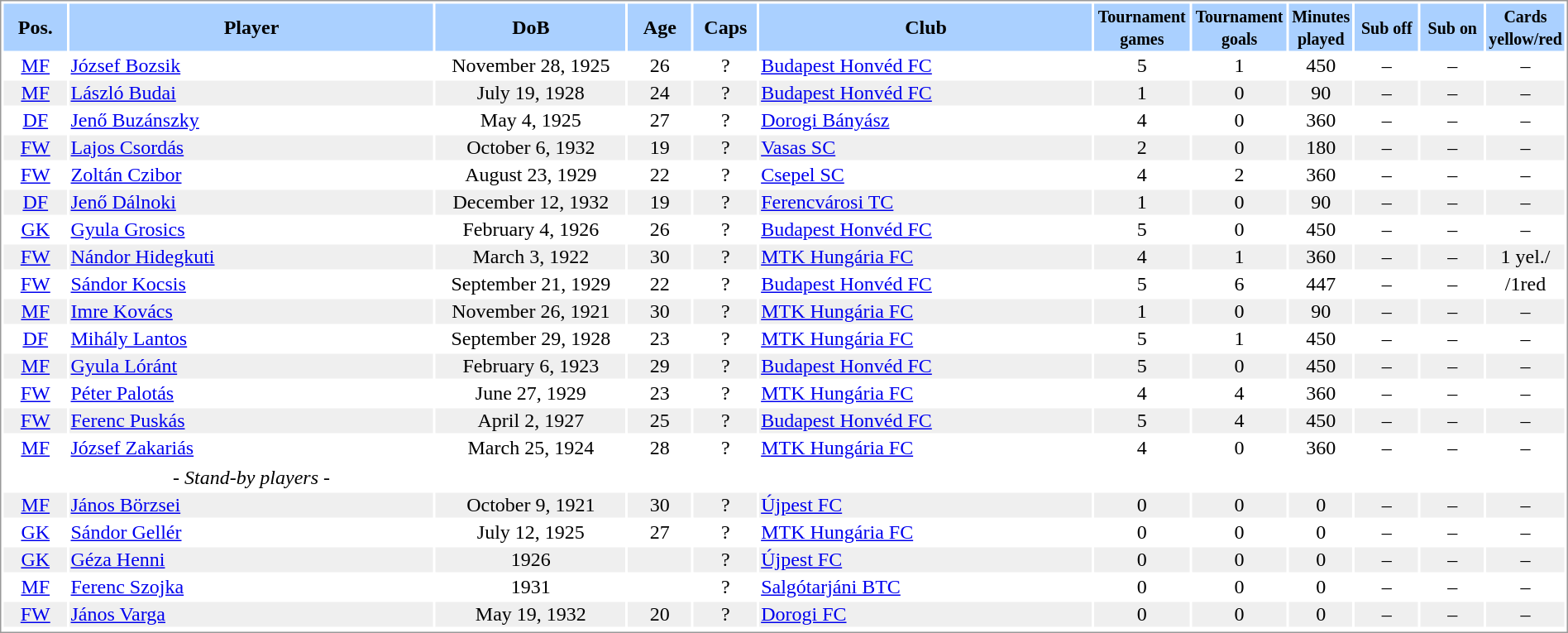<table border="0" width="100%" style="border: 1px solid #999; background-color:#FFFFFF; text-align:center">
<tr align="center" bgcolor="#AAD0FF">
<th width=4%>Pos.</th>
<th width=23%>Player</th>
<th width=12%>DoB</th>
<th width=4%>Age</th>
<th width=4%>Caps</th>
<th width=21%>Club</th>
<th width=6%><small>Tournament<br>games</small></th>
<th width=6%><small>Tournament<br>goals</small></th>
<th width=4%><small>Minutes<br>played</small></th>
<th width=4%><small>Sub off</small></th>
<th width=4%><small>Sub on</small></th>
<th width=4%><small>Cards<br>yellow/red</small></th>
</tr>
<tr>
<td><a href='#'>MF</a></td>
<td align="left"><a href='#'>József Bozsik</a></td>
<td>November 28, 1925</td>
<td>26</td>
<td>?</td>
<td align="left"> <a href='#'>Budapest Honvéd FC</a></td>
<td>5</td>
<td>1</td>
<td>450</td>
<td>–</td>
<td>–</td>
<td>–</td>
</tr>
<tr bgcolor="#EFEFEF">
<td><a href='#'>MF</a></td>
<td align="left"><a href='#'>László Budai</a></td>
<td>July 19, 1928</td>
<td>24</td>
<td>?</td>
<td align="left"> <a href='#'>Budapest Honvéd FC</a></td>
<td>1</td>
<td>0</td>
<td>90</td>
<td>–</td>
<td>–</td>
<td>–</td>
</tr>
<tr>
<td><a href='#'>DF</a></td>
<td align="left"><a href='#'>Jenő Buzánszky</a></td>
<td>May 4, 1925</td>
<td>27</td>
<td>?</td>
<td align="left"> <a href='#'>Dorogi Bányász</a></td>
<td>4</td>
<td>0</td>
<td>360</td>
<td>–</td>
<td>–</td>
<td>–</td>
</tr>
<tr bgcolor="#EFEFEF">
<td><a href='#'>FW</a></td>
<td align="left"><a href='#'>Lajos Csordás</a></td>
<td>October 6, 1932</td>
<td>19</td>
<td>?</td>
<td align="left"> <a href='#'>Vasas SC</a></td>
<td>2</td>
<td>0</td>
<td>180</td>
<td>–</td>
<td>–</td>
<td>–</td>
</tr>
<tr>
<td><a href='#'>FW</a></td>
<td align="left"><a href='#'>Zoltán Czibor</a></td>
<td>August 23, 1929</td>
<td>22</td>
<td>?</td>
<td align="left"> <a href='#'>Csepel SC</a></td>
<td>4</td>
<td>2</td>
<td>360</td>
<td>–</td>
<td>–</td>
<td>–</td>
</tr>
<tr bgcolor="#EFEFEF">
<td><a href='#'>DF</a></td>
<td align="left"><a href='#'>Jenő Dálnoki</a></td>
<td>December 12, 1932</td>
<td>19</td>
<td>?</td>
<td align="left"> <a href='#'>Ferencvárosi TC</a></td>
<td>1</td>
<td>0</td>
<td>90</td>
<td>–</td>
<td>–</td>
<td>–</td>
</tr>
<tr>
<td><a href='#'>GK</a></td>
<td align="left"><a href='#'>Gyula Grosics</a></td>
<td>February 4, 1926</td>
<td>26</td>
<td>?</td>
<td align="left"> <a href='#'>Budapest Honvéd FC</a></td>
<td>5</td>
<td>0</td>
<td>450</td>
<td>–</td>
<td>–</td>
<td>–</td>
</tr>
<tr bgcolor="#EFEFEF">
<td><a href='#'>FW</a></td>
<td align="left"><a href='#'>Nándor Hidegkuti</a></td>
<td>March 3, 1922</td>
<td>30</td>
<td>?</td>
<td align="left"> <a href='#'>MTK Hungária FC</a></td>
<td>4</td>
<td>1</td>
<td>360</td>
<td>–</td>
<td>–</td>
<td>1 yel./</td>
</tr>
<tr>
<td><a href='#'>FW</a></td>
<td align="left"><a href='#'>Sándor Kocsis</a></td>
<td>September 21, 1929</td>
<td>22</td>
<td>?</td>
<td align="left"> <a href='#'>Budapest Honvéd FC</a></td>
<td>5</td>
<td>6</td>
<td>447</td>
<td>–</td>
<td>–</td>
<td>/1red</td>
</tr>
<tr bgcolor="#EFEFEF">
<td><a href='#'>MF</a></td>
<td align="left"><a href='#'>Imre Kovács</a></td>
<td>November 26, 1921</td>
<td>30</td>
<td>?</td>
<td align="left"> <a href='#'>MTK Hungária FC</a></td>
<td>1</td>
<td>0</td>
<td>90</td>
<td>–</td>
<td>–</td>
<td>–</td>
</tr>
<tr>
<td><a href='#'>DF</a></td>
<td align="left"><a href='#'>Mihály Lantos</a></td>
<td>September 29, 1928</td>
<td>23</td>
<td>?</td>
<td align="left"> <a href='#'>MTK Hungária FC</a></td>
<td>5</td>
<td>1</td>
<td>450</td>
<td>–</td>
<td>–</td>
<td>–</td>
</tr>
<tr bgcolor="#EFEFEF">
<td><a href='#'>MF</a></td>
<td align="left"><a href='#'>Gyula Lóránt</a></td>
<td>February 6, 1923</td>
<td>29</td>
<td>?</td>
<td align="left"> <a href='#'>Budapest Honvéd FC</a></td>
<td>5</td>
<td>0</td>
<td>450</td>
<td>–</td>
<td>–</td>
<td>–</td>
</tr>
<tr>
<td><a href='#'>FW</a></td>
<td align="left"><a href='#'>Péter Palotás</a></td>
<td>June 27, 1929</td>
<td>23</td>
<td>?</td>
<td align="left"> <a href='#'>MTK Hungária FC</a></td>
<td>4</td>
<td>4</td>
<td>360</td>
<td>–</td>
<td>–</td>
<td>–</td>
</tr>
<tr bgcolor="#EFEFEF">
<td><a href='#'>FW</a></td>
<td align="left"><a href='#'>Ferenc Puskás</a></td>
<td>April 2, 1927</td>
<td>25</td>
<td>?</td>
<td align="left"> <a href='#'>Budapest Honvéd FC</a></td>
<td>5</td>
<td>4</td>
<td>450</td>
<td>–</td>
<td>–</td>
<td>–</td>
</tr>
<tr>
<td><a href='#'>MF</a></td>
<td align="left"><a href='#'>József Zakariás</a></td>
<td>March 25, 1924</td>
<td>28</td>
<td>?</td>
<td align="left"> <a href='#'>MTK Hungária FC</a></td>
<td>4</td>
<td>0</td>
<td>360</td>
<td>–</td>
<td>–</td>
<td>–</td>
</tr>
<tr bgcolor="#EFEFEF">
</tr>
<tr>
<td></td>
<td>- <em>Stand-by players</em> -</td>
<td></td>
<td></td>
<td></td>
<td></td>
<td></td>
<td></td>
<td></td>
<td></td>
<td></td>
<td></td>
</tr>
<tr bgcolor="#EFEFEF">
<td><a href='#'>MF</a></td>
<td align="left"><a href='#'>János Börzsei</a></td>
<td>October 9, 1921</td>
<td>30</td>
<td>?</td>
<td align="left"> <a href='#'>Újpest FC</a></td>
<td>0</td>
<td>0</td>
<td>0</td>
<td>–</td>
<td>–</td>
<td>–</td>
</tr>
<tr>
<td><a href='#'>GK</a></td>
<td align="left"><a href='#'>Sándor Gellér</a></td>
<td>July 12, 1925</td>
<td>27</td>
<td>?</td>
<td align="left"> <a href='#'>MTK Hungária FC</a></td>
<td>0</td>
<td>0</td>
<td>0</td>
<td>–</td>
<td>–</td>
<td>–</td>
</tr>
<tr bgcolor="#EFEFEF">
<td><a href='#'>GK</a></td>
<td align="left"><a href='#'>Géza Henni</a></td>
<td>1926</td>
<td></td>
<td>?</td>
<td align="left"> <a href='#'>Újpest FC</a></td>
<td>0</td>
<td>0</td>
<td>0</td>
<td>–</td>
<td>–</td>
<td>–</td>
</tr>
<tr>
<td><a href='#'>MF</a></td>
<td align="left"><a href='#'>Ferenc Szojka</a></td>
<td>1931</td>
<td></td>
<td>?</td>
<td align="left"> <a href='#'>Salgótarjáni BTC</a></td>
<td>0</td>
<td>0</td>
<td>0</td>
<td>–</td>
<td>–</td>
<td>–</td>
</tr>
<tr bgcolor="#EFEFEF">
<td><a href='#'>FW</a></td>
<td align="left"><a href='#'>János Varga</a></td>
<td>May 19, 1932</td>
<td>20</td>
<td>?</td>
<td align="left"> <a href='#'>Dorogi FC</a></td>
<td>0</td>
<td>0</td>
<td>0</td>
<td>–</td>
<td>–</td>
<td>–</td>
</tr>
<tr>
</tr>
</table>
